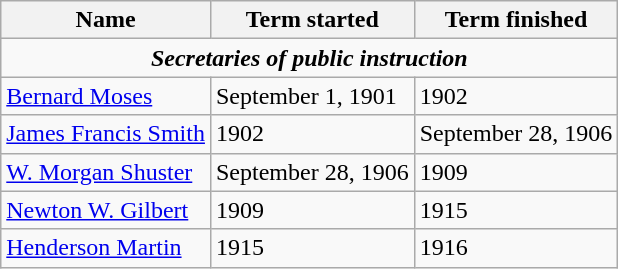<table class=wikitable>
<tr>
<th>Name</th>
<th>Term started</th>
<th>Term finished</th>
</tr>
<tr>
<td colspan=4 align=center><strong><em>Secretaries of public instruction</em></strong></td>
</tr>
<tr>
<td><a href='#'>Bernard Moses</a></td>
<td>September 1, 1901</td>
<td>1902</td>
</tr>
<tr>
<td><a href='#'>James Francis Smith</a></td>
<td>1902</td>
<td>September 28, 1906</td>
</tr>
<tr>
<td><a href='#'>W. Morgan Shuster</a></td>
<td>September 28, 1906</td>
<td>1909</td>
</tr>
<tr>
<td><a href='#'>Newton W. Gilbert</a></td>
<td>1909</td>
<td>1915</td>
</tr>
<tr>
<td><a href='#'>Henderson Martin</a></td>
<td>1915</td>
<td>1916</td>
</tr>
</table>
